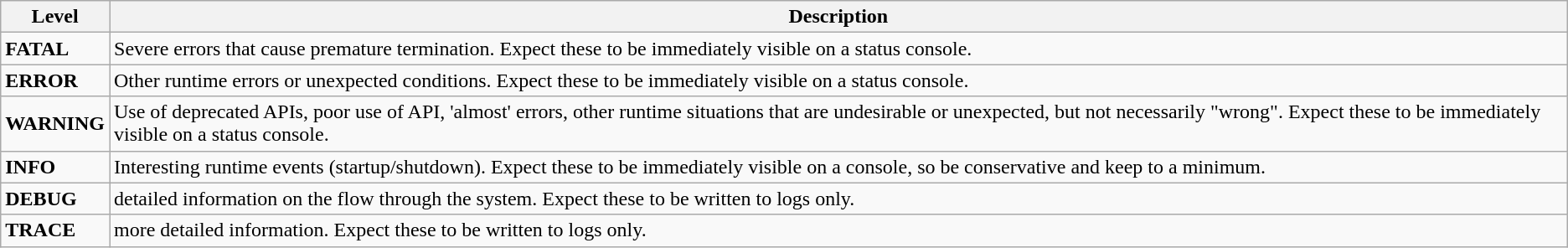<table class="wikitable">
<tr>
<th>Level</th>
<th>Description</th>
</tr>
<tr>
<td><strong>FATAL</strong></td>
<td>Severe errors that cause premature termination. Expect these to be immediately visible on a status console.</td>
</tr>
<tr>
<td><strong>ERROR</strong></td>
<td>Other runtime errors or unexpected conditions. Expect these to be immediately visible on a status console.</td>
</tr>
<tr>
<td><strong>WARNING</strong></td>
<td>Use of deprecated APIs, poor use of API, 'almost' errors, other runtime situations that are undesirable or unexpected, but not necessarily "wrong". Expect these to be immediately visible on a status console.</td>
</tr>
<tr>
<td><strong>INFO</strong></td>
<td>Interesting runtime events (startup/shutdown). Expect these to be immediately visible on a console, so be conservative and keep to a minimum.</td>
</tr>
<tr>
<td><strong>DEBUG</strong></td>
<td>detailed information on the flow through the system. Expect these to be written to logs only.</td>
</tr>
<tr>
<td><strong>TRACE</strong></td>
<td>more detailed information. Expect these to be written to logs only.</td>
</tr>
</table>
